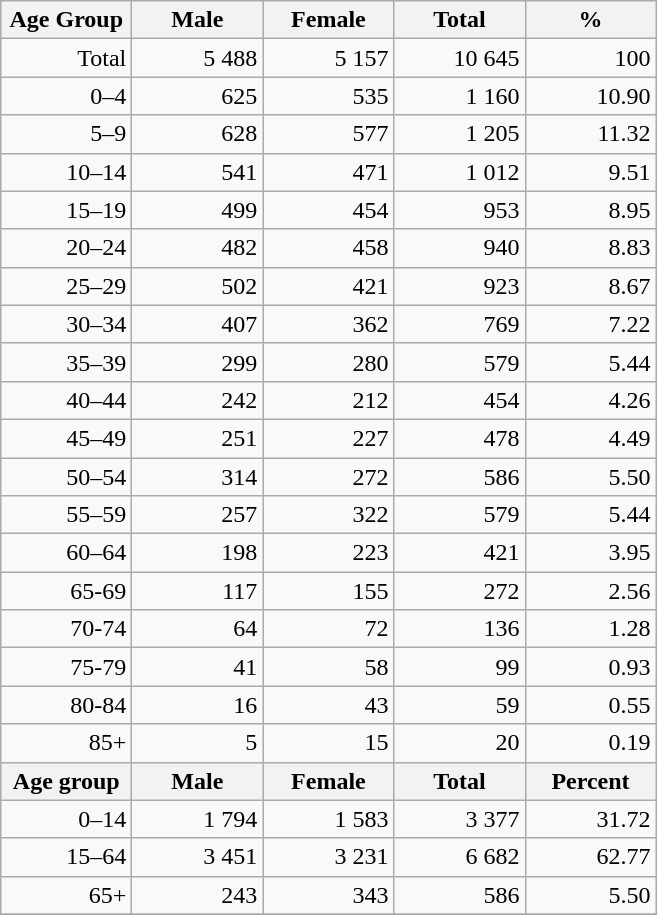<table class="wikitable">
<tr>
<th width="80pt">Age Group</th>
<th width="80pt">Male</th>
<th width="80pt">Female</th>
<th width="80pt">Total</th>
<th width="80pt">%</th>
</tr>
<tr>
<td align="right">Total</td>
<td align="right">5 488</td>
<td align="right">5 157</td>
<td align="right">10 645</td>
<td align="right">100</td>
</tr>
<tr>
<td align="right">0–4</td>
<td align="right">625</td>
<td align="right">535</td>
<td align="right">1 160</td>
<td align="right">10.90</td>
</tr>
<tr>
<td align="right">5–9</td>
<td align="right">628</td>
<td align="right">577</td>
<td align="right">1 205</td>
<td align="right">11.32</td>
</tr>
<tr>
<td align="right">10–14</td>
<td align="right">541</td>
<td align="right">471</td>
<td align="right">1 012</td>
<td align="right">9.51</td>
</tr>
<tr>
<td align="right">15–19</td>
<td align="right">499</td>
<td align="right">454</td>
<td align="right">953</td>
<td align="right">8.95</td>
</tr>
<tr>
<td align="right">20–24</td>
<td align="right">482</td>
<td align="right">458</td>
<td align="right">940</td>
<td align="right">8.83</td>
</tr>
<tr>
<td align="right">25–29</td>
<td align="right">502</td>
<td align="right">421</td>
<td align="right">923</td>
<td align="right">8.67</td>
</tr>
<tr>
<td align="right">30–34</td>
<td align="right">407</td>
<td align="right">362</td>
<td align="right">769</td>
<td align="right">7.22</td>
</tr>
<tr>
<td align="right">35–39</td>
<td align="right">299</td>
<td align="right">280</td>
<td align="right">579</td>
<td align="right">5.44</td>
</tr>
<tr>
<td align="right">40–44</td>
<td align="right">242</td>
<td align="right">212</td>
<td align="right">454</td>
<td align="right">4.26</td>
</tr>
<tr>
<td align="right">45–49</td>
<td align="right">251</td>
<td align="right">227</td>
<td align="right">478</td>
<td align="right">4.49</td>
</tr>
<tr>
<td align="right">50–54</td>
<td align="right">314</td>
<td align="right">272</td>
<td align="right">586</td>
<td align="right">5.50</td>
</tr>
<tr>
<td align="right">55–59</td>
<td align="right">257</td>
<td align="right">322</td>
<td align="right">579</td>
<td align="right">5.44</td>
</tr>
<tr>
<td align="right">60–64</td>
<td align="right">198</td>
<td align="right">223</td>
<td align="right">421</td>
<td align="right">3.95</td>
</tr>
<tr>
<td align="right">65-69</td>
<td align="right">117</td>
<td align="right">155</td>
<td align="right">272</td>
<td align="right">2.56</td>
</tr>
<tr>
<td align="right">70-74</td>
<td align="right">64</td>
<td align="right">72</td>
<td align="right">136</td>
<td align="right">1.28</td>
</tr>
<tr>
<td align="right">75-79</td>
<td align="right">41</td>
<td align="right">58</td>
<td align="right">99</td>
<td align="right">0.93</td>
</tr>
<tr>
<td align="right">80-84</td>
<td align="right">16</td>
<td align="right">43</td>
<td align="right">59</td>
<td align="right">0.55</td>
</tr>
<tr>
<td align="right">85+</td>
<td align="right">5</td>
<td align="right">15</td>
<td align="right">20</td>
<td align="right">0.19</td>
</tr>
<tr>
<th width="50">Age group</th>
<th width="80pt">Male</th>
<th width="80">Female</th>
<th width="80">Total</th>
<th width="50">Percent</th>
</tr>
<tr>
<td align="right">0–14</td>
<td align="right">1 794</td>
<td align="right">1 583</td>
<td align="right">3 377</td>
<td align="right">31.72</td>
</tr>
<tr>
<td align="right">15–64</td>
<td align="right">3 451</td>
<td align="right">3 231</td>
<td align="right">6 682</td>
<td align="right">62.77</td>
</tr>
<tr>
<td align="right">65+</td>
<td align="right">243</td>
<td align="right">343</td>
<td align="right">586</td>
<td align="right">5.50</td>
</tr>
<tr>
</tr>
</table>
